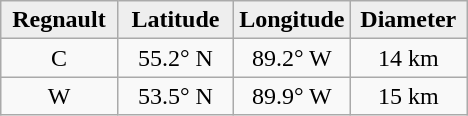<table class="wikitable">
<tr>
<th width="25%" style="background:#eeeeee;">Regnault</th>
<th width="25%" style="background:#eeeeee;">Latitude</th>
<th width="25%" style="background:#eeeeee;">Longitude</th>
<th width="25%" style="background:#eeeeee;">Diameter</th>
</tr>
<tr>
<td align="center">C</td>
<td align="center">55.2° N</td>
<td align="center">89.2° W</td>
<td align="center">14 km</td>
</tr>
<tr>
<td align="center">W</td>
<td align="center">53.5° N</td>
<td align="center">89.9° W</td>
<td align="center">15 km</td>
</tr>
</table>
